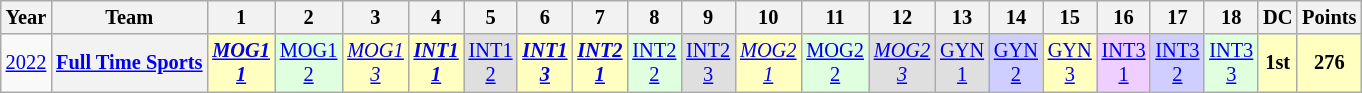<table class="wikitable" style="text-align:center; font-size:85%">
<tr>
<th>Year</th>
<th>Team</th>
<th>1</th>
<th>2</th>
<th>3</th>
<th>4</th>
<th>5</th>
<th>6</th>
<th>7</th>
<th>8</th>
<th>9</th>
<th>10</th>
<th>11</th>
<th>12</th>
<th>13</th>
<th>14</th>
<th>15</th>
<th>16</th>
<th>17</th>
<th>18</th>
<th>DC</th>
<th>Points</th>
</tr>
<tr>
<td><a href='#'>2022</a></td>
<th nowrap><a href='#'>Full Time Sports</a></th>
<td style="background:#FFFFBF"><strong><em><a href='#'>MOG1<br>1</a></em></strong><br></td>
<td style="background:#DFFFDF"><a href='#'>MOG1<br>2</a><br> </td>
<td style="background:#FFFFBF"><em><a href='#'>MOG1<br>3</a></em><br></td>
<td style="background:#FFFFBF"><strong><em><a href='#'>INT1<br>1</a></em></strong><br></td>
<td style="background:#DFDFDF"><a href='#'>INT1<br>2</a><br></td>
<td style="background:#FFFFBF"><strong><em><a href='#'>INT1<br>3</a></em></strong><br></td>
<td style="background:#FFFFBF"><strong><em><a href='#'>INT2<br>1</a></em></strong><br></td>
<td style="background:#DFFFDF"><a href='#'>INT2<br>2</a><br></td>
<td style="background:#DFDFDF"><a href='#'>INT2<br>3</a><br></td>
<td style="background:#FFFFBF"><em><a href='#'>MOG2<br>1</a></em><br></td>
<td style="background:#DFFFDF"><a href='#'>MOG2<br>2</a><br></td>
<td style="background:#DFDFDF"><em><a href='#'>MOG2<br>3</a></em><br></td>
<td style="background:#DFDFDF"><a href='#'>GYN<br>1</a><br></td>
<td style="background:#CFCFFF"><a href='#'>GYN<br>2</a><br></td>
<td style="background:#FFFFBF"><a href='#'>GYN<br>3</a><br></td>
<td style="background:#EFCFFF"><a href='#'>INT3<br>1</a><br></td>
<td style="background:#CFCFFF"><a href='#'>INT3<br>2</a><br></td>
<td style="background:#DFFFDF"><a href='#'>INT3<br>3</a><br></td>
<th style="background:#FFFFBF">1st</th>
<th style="background:#FFFFBF">276</th>
</tr>
</table>
